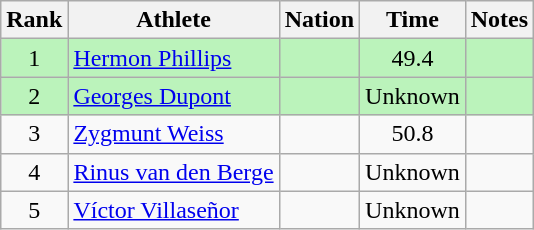<table class="wikitable sortable" style="text-align:center">
<tr>
<th>Rank</th>
<th>Athlete</th>
<th>Nation</th>
<th>Time</th>
<th>Notes</th>
</tr>
<tr bgcolor=bbf3bb>
<td>1</td>
<td align=left><a href='#'>Hermon Phillips</a></td>
<td align=left></td>
<td>49.4</td>
<td></td>
</tr>
<tr bgcolor=bbf3bb>
<td>2</td>
<td align=left><a href='#'>Georges Dupont</a></td>
<td align=left></td>
<td>Unknown</td>
<td></td>
</tr>
<tr>
<td>3</td>
<td align=left><a href='#'>Zygmunt Weiss</a></td>
<td align=left></td>
<td>50.8</td>
<td></td>
</tr>
<tr>
<td>4</td>
<td align=left><a href='#'>Rinus van den Berge</a></td>
<td align=left></td>
<td>Unknown</td>
<td></td>
</tr>
<tr>
<td>5</td>
<td align=left><a href='#'>Víctor Villaseñor</a></td>
<td align=left></td>
<td>Unknown</td>
<td></td>
</tr>
</table>
